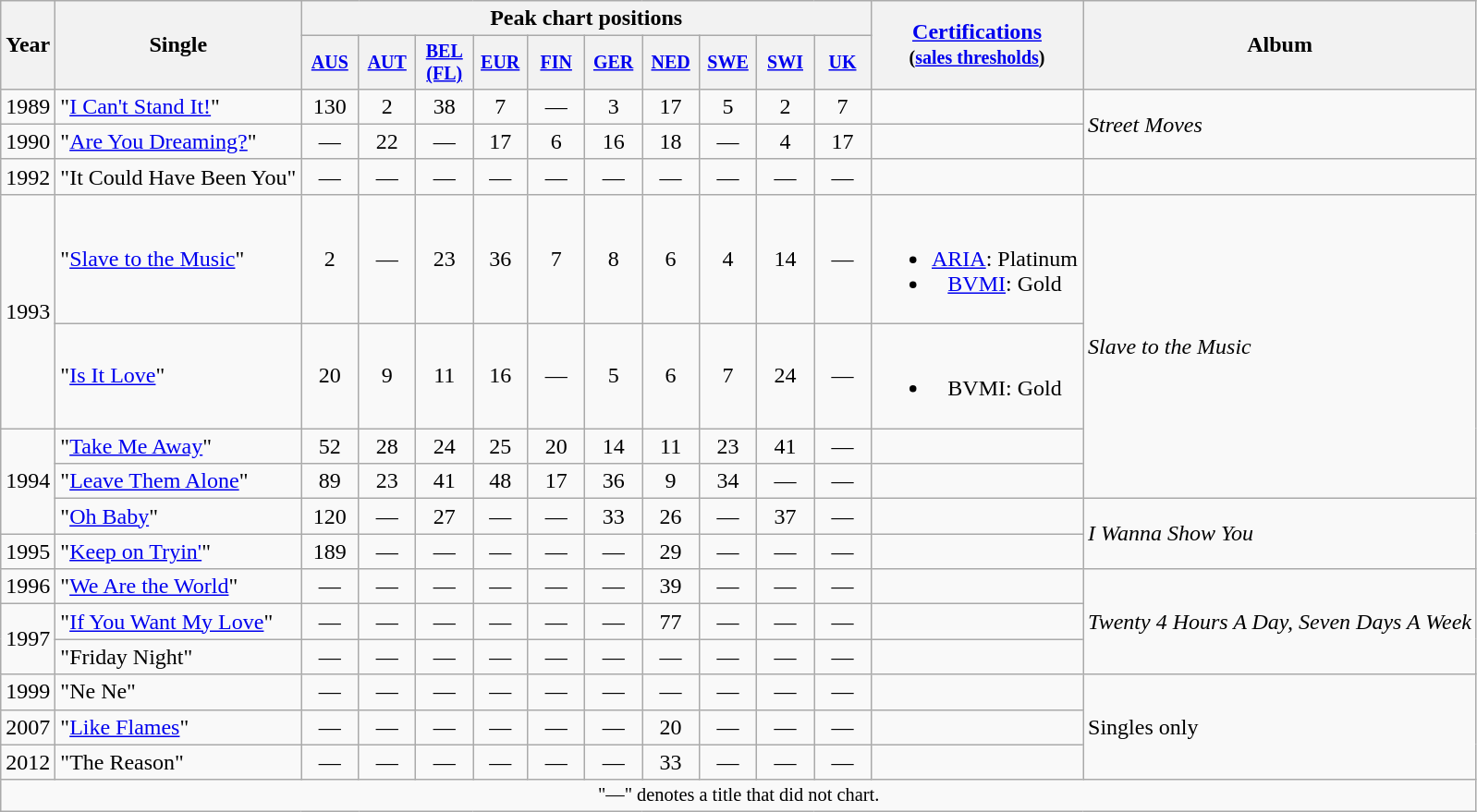<table class="wikitable" style="text-align:center;">
<tr>
<th rowspan="2">Year</th>
<th rowspan="2">Single</th>
<th colspan="10">Peak chart positions</th>
<th rowspan="2"><a href='#'>Certifications</a><br><small>(<a href='#'>sales thresholds</a>)</small></th>
<th rowspan="2">Album</th>
</tr>
<tr style="font-size:smaller;">
<th width="35"><a href='#'>AUS</a><br></th>
<th width="35"><a href='#'>AUT</a><br></th>
<th width="35"><a href='#'>BEL<br>(FL)</a><br></th>
<th width="33"><a href='#'>EUR</a><br></th>
<th width="35"><a href='#'>FIN</a><br></th>
<th width="35"><a href='#'>GER</a><br></th>
<th width="35"><a href='#'>NED</a><br></th>
<th width="35"><a href='#'>SWE</a><br></th>
<th width="35"><a href='#'>SWI</a><br></th>
<th width="35"><a href='#'>UK</a><br></th>
</tr>
<tr>
<td>1989</td>
<td align="left">"<a href='#'>I Can't Stand It!</a>"</td>
<td>130</td>
<td>2</td>
<td>38</td>
<td>7</td>
<td>—</td>
<td>3</td>
<td>17</td>
<td>5</td>
<td>2</td>
<td>7</td>
<td></td>
<td align="left" rowspan="2"><em>Street Moves</em></td>
</tr>
<tr>
<td>1990</td>
<td align="left">"<a href='#'>Are You Dreaming?</a>"</td>
<td>—</td>
<td>22</td>
<td>—</td>
<td>17</td>
<td>6</td>
<td>16</td>
<td>18</td>
<td>—</td>
<td>4</td>
<td>17</td>
<td></td>
</tr>
<tr>
<td align="left">1992</td>
<td align="left">"It Could Have Been You"</td>
<td>—</td>
<td>—</td>
<td>—</td>
<td>—</td>
<td>—</td>
<td>—</td>
<td>—</td>
<td>—</td>
<td>—</td>
<td>—</td>
<td></td>
<td></td>
</tr>
<tr>
<td rowspan="2">1993</td>
<td align="left">"<a href='#'>Slave to the Music</a>"</td>
<td>2</td>
<td>—</td>
<td>23</td>
<td>36</td>
<td>7</td>
<td>8</td>
<td>6</td>
<td>4</td>
<td>14</td>
<td>—</td>
<td><br><ul><li><a href='#'>ARIA</a>: Platinum</li><li><a href='#'>BVMI</a>: Gold</li></ul></td>
<td rowspan="4" align="left"><em>Slave to the Music</em></td>
</tr>
<tr>
<td align="left">"<a href='#'>Is It Love</a>"</td>
<td>20</td>
<td>9</td>
<td>11</td>
<td>16</td>
<td>—</td>
<td>5</td>
<td>6</td>
<td>7</td>
<td>24</td>
<td>—</td>
<td><br><ul><li>BVMI: Gold</li></ul></td>
</tr>
<tr>
<td rowspan=3>1994</td>
<td align="left">"<a href='#'>Take Me Away</a>"</td>
<td>52</td>
<td>28</td>
<td>24</td>
<td>25</td>
<td>20</td>
<td>14</td>
<td>11</td>
<td>23</td>
<td>41</td>
<td>—</td>
<td></td>
</tr>
<tr>
<td align="left">"<a href='#'>Leave Them Alone</a>"</td>
<td>89</td>
<td>23</td>
<td>41</td>
<td>48</td>
<td>17</td>
<td>36</td>
<td>9</td>
<td>34</td>
<td>—</td>
<td>—</td>
<td></td>
</tr>
<tr>
<td align="left">"<a href='#'>Oh Baby</a>"</td>
<td>120</td>
<td>—</td>
<td>27</td>
<td>—</td>
<td>—</td>
<td>33</td>
<td>26</td>
<td>—</td>
<td>37</td>
<td>—</td>
<td></td>
<td align="left" rowspan="2"><em>I Wanna Show You</em></td>
</tr>
<tr>
<td>1995</td>
<td align="left">"<a href='#'>Keep on Tryin'</a>"</td>
<td>189</td>
<td>—</td>
<td>—</td>
<td>—</td>
<td>—</td>
<td>—</td>
<td>29</td>
<td>—</td>
<td>—</td>
<td>—</td>
<td></td>
</tr>
<tr>
<td>1996</td>
<td align="left">"<a href='#'>We Are the World</a>"</td>
<td>—</td>
<td>—</td>
<td>—</td>
<td>—</td>
<td>—</td>
<td>—</td>
<td>39</td>
<td>—</td>
<td>—</td>
<td>—</td>
<td></td>
<td align="left" rowspan="3"><em>Twenty 4 Hours A Day, Seven Days A Week</em></td>
</tr>
<tr>
<td rowspan=2>1997</td>
<td align="left">"<a href='#'>If You Want My Love</a>"</td>
<td>—</td>
<td>—</td>
<td>—</td>
<td>—</td>
<td>—</td>
<td>—</td>
<td>77</td>
<td>—</td>
<td>—</td>
<td>—</td>
<td></td>
</tr>
<tr>
<td align="left">"Friday Night"</td>
<td>—</td>
<td>—</td>
<td>—</td>
<td>—</td>
<td>—</td>
<td>—</td>
<td>—</td>
<td>—</td>
<td>—</td>
<td>—</td>
<td></td>
</tr>
<tr>
<td>1999</td>
<td align="left">"Ne Ne"</td>
<td>—</td>
<td>—</td>
<td>—</td>
<td>—</td>
<td>—</td>
<td>—</td>
<td>—</td>
<td>—</td>
<td>—</td>
<td>—</td>
<td></td>
<td align="left" rowspan="3">Singles only</td>
</tr>
<tr>
<td>2007</td>
<td align="left">"<a href='#'>Like Flames</a>"</td>
<td>—</td>
<td>—</td>
<td>—</td>
<td>—</td>
<td>—</td>
<td>—</td>
<td>20</td>
<td>—</td>
<td>—</td>
<td>—</td>
<td></td>
</tr>
<tr>
<td>2012</td>
<td align="left">"The Reason"</td>
<td>—</td>
<td>—</td>
<td>—</td>
<td>—</td>
<td>—</td>
<td>—</td>
<td>33</td>
<td>—</td>
<td>—</td>
<td>—</td>
<td></td>
</tr>
<tr>
<td colspan="18" style="font-size:85%">"—" denotes a title that did not chart.</td>
</tr>
</table>
